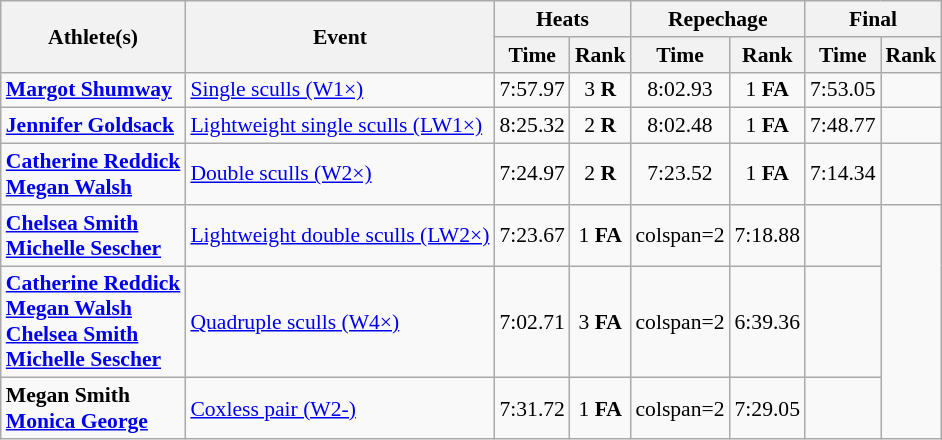<table class="wikitable" style="font-size:90%">
<tr>
<th rowspan=2>Athlete(s)</th>
<th rowspan=2>Event</th>
<th colspan=2>Heats</th>
<th colspan=2>Repechage</th>
<th colspan=2>Final</th>
</tr>
<tr>
<th>Time</th>
<th>Rank</th>
<th>Time</th>
<th>Rank</th>
<th>Time</th>
<th>Rank</th>
</tr>
<tr align=center>
<td align=left><strong><a href='#'>Margot Shumway</a></strong></td>
<td align=left><a href='#'>Single sculls (W1×)</a></td>
<td>7:57.97</td>
<td>3 <strong>R</strong></td>
<td>8:02.93</td>
<td>1 <strong>FA</strong></td>
<td>7:53.05</td>
<td></td>
</tr>
<tr align=center>
<td align=left><strong><a href='#'>Jennifer Goldsack</a></strong></td>
<td align=left><a href='#'>Lightweight single sculls (LW1×)</a></td>
<td>8:25.32</td>
<td>2 <strong>R</strong></td>
<td>8:02.48</td>
<td>1 <strong>FA</strong></td>
<td>7:48.77</td>
<td></td>
</tr>
<tr align=center>
<td align=left><strong><a href='#'>Catherine Reddick</a><br><a href='#'>Megan Walsh</a></strong></td>
<td align=left><a href='#'>Double sculls (W2×)</a></td>
<td>7:24.97</td>
<td>2 <strong>R</strong></td>
<td>7:23.52</td>
<td>1 <strong>FA</strong></td>
<td>7:14.34</td>
<td></td>
</tr>
<tr align=center>
<td align=left><strong><a href='#'>Chelsea Smith</a><br><a href='#'>Michelle Sescher</a></strong></td>
<td align=left><a href='#'>Lightweight double sculls (LW2×)</a></td>
<td>7:23.67</td>
<td>1 <strong>FA</strong></td>
<td>colspan=2 </td>
<td>7:18.88</td>
<td></td>
</tr>
<tr align=center>
<td align=left><strong><a href='#'>Catherine Reddick</a><br><a href='#'>Megan Walsh</a><br><a href='#'>Chelsea Smith</a><br><a href='#'>Michelle Sescher</a></strong></td>
<td align=left><a href='#'>Quadruple sculls (W4×)</a></td>
<td>7:02.71</td>
<td>3 <strong>FA</strong></td>
<td>colspan=2 </td>
<td>6:39.36</td>
<td></td>
</tr>
<tr align=center>
<td align=left><strong>Megan Smith<br><a href='#'>Monica George</a></strong></td>
<td align=left><a href='#'>Coxless pair (W2-)</a></td>
<td>7:31.72</td>
<td>1 <strong>FA</strong></td>
<td>colspan=2 </td>
<td>7:29.05</td>
<td></td>
</tr>
</table>
